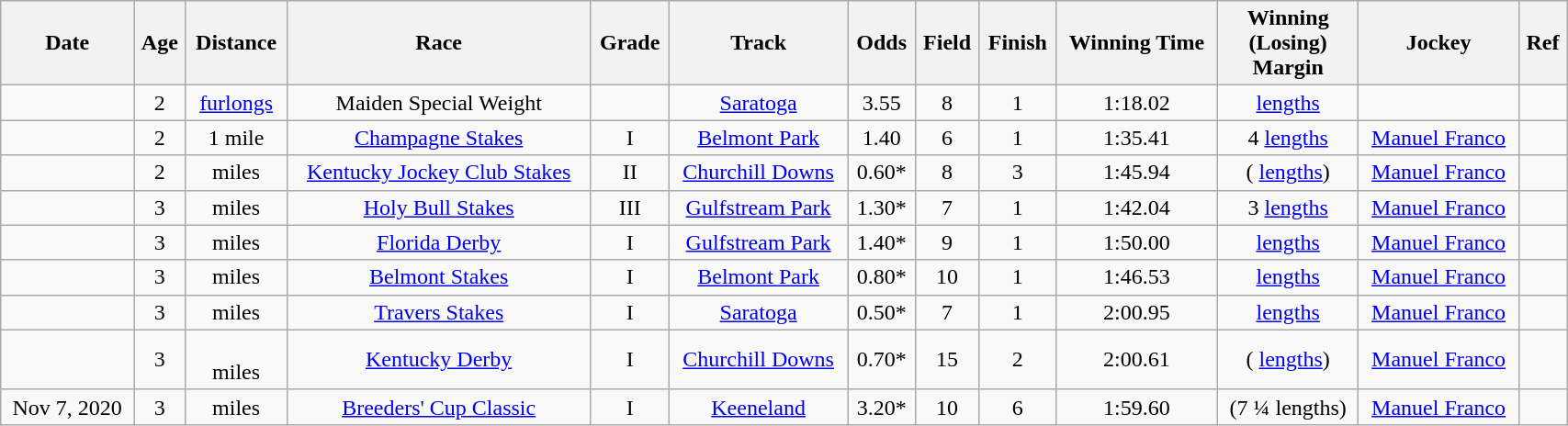<table class = "wikitable sortable" style="text-align:center; width:90%">
<tr>
<th scope="col">Date</th>
<th scope="col">Age</th>
<th scope="col">Distance</th>
<th scope="col">Race</th>
<th scope="col">Grade</th>
<th scope="col">Track</th>
<th scope="col">Odds</th>
<th scope="col">Field</th>
<th scope="col">Finish</th>
<th scope="col">Winning Time</th>
<th scope="col">Winning<br>(Losing)<br>Margin</th>
<th scope="col">Jockey</th>
<th scope="col" class="unsortable">Ref</th>
</tr>
<tr>
<td></td>
<td>2</td>
<td>  <a href='#'>furlongs</a></td>
<td>Maiden Special Weight</td>
<td></td>
<td><a href='#'>Saratoga</a></td>
<td>3.55</td>
<td>8</td>
<td>1</td>
<td>1:18.02</td>
<td> <a href='#'>lengths</a></td>
<td></td>
<td></td>
</tr>
<tr>
<td></td>
<td>2</td>
<td> 1 mile</td>
<td><a href='#'>Champagne Stakes</a></td>
<td>I</td>
<td><a href='#'>Belmont Park</a></td>
<td>1.40</td>
<td>6</td>
<td>1</td>
<td>1:35.41</td>
<td>4 <a href='#'>lengths</a></td>
<td><a href='#'>Manuel Franco</a></td>
<td></td>
</tr>
<tr>
<td></td>
<td>2</td>
<td>  miles</td>
<td><a href='#'>Kentucky Jockey Club Stakes</a></td>
<td>II</td>
<td><a href='#'>Churchill Downs</a></td>
<td>0.60*</td>
<td>8</td>
<td>3</td>
<td>1:45.94</td>
<td>( <a href='#'>lengths</a>)</td>
<td><a href='#'>Manuel Franco</a></td>
<td></td>
</tr>
<tr>
<td></td>
<td>3</td>
<td>  miles</td>
<td><a href='#'>Holy Bull Stakes</a></td>
<td>III</td>
<td><a href='#'>Gulfstream Park</a></td>
<td>1.30*</td>
<td>7</td>
<td>1</td>
<td>1:42.04</td>
<td>3 <a href='#'>lengths</a></td>
<td><a href='#'>Manuel Franco</a></td>
<td></td>
</tr>
<tr>
<td></td>
<td>3</td>
<td>  miles</td>
<td><a href='#'>Florida Derby</a></td>
<td>I</td>
<td><a href='#'>Gulfstream Park</a></td>
<td>1.40*</td>
<td>9</td>
<td>1</td>
<td>1:50.00</td>
<td> <a href='#'>lengths</a></td>
<td><a href='#'>Manuel Franco</a></td>
<td></td>
</tr>
<tr>
<td></td>
<td>3</td>
<td>  miles</td>
<td><a href='#'>Belmont Stakes</a></td>
<td>I</td>
<td><a href='#'>Belmont Park</a></td>
<td>0.80*</td>
<td>10</td>
<td>1</td>
<td>1:46.53</td>
<td> <a href='#'>lengths</a></td>
<td><a href='#'>Manuel Franco</a></td>
<td></td>
</tr>
<tr>
<td></td>
<td>3</td>
<td>  miles</td>
<td><a href='#'>Travers Stakes</a></td>
<td>I</td>
<td><a href='#'>Saratoga</a></td>
<td>0.50*</td>
<td>7</td>
<td>1</td>
<td>2:00.95</td>
<td> <a href='#'>lengths</a></td>
<td><a href='#'>Manuel Franco</a></td>
<td></td>
</tr>
<tr>
<td></td>
<td>3</td>
<td> <br> miles</td>
<td><a href='#'>Kentucky Derby</a></td>
<td>I</td>
<td><a href='#'>Churchill Downs</a></td>
<td>0.70*</td>
<td>15</td>
<td>2</td>
<td>2:00.61</td>
<td>( <a href='#'>lengths</a>)</td>
<td><a href='#'>Manuel Franco</a></td>
<td></td>
</tr>
<tr>
<td>Nov 7, 2020</td>
<td>3</td>
<td> miles</td>
<td><a href='#'>Breeders' Cup Classic</a></td>
<td>I</td>
<td><a href='#'>Keeneland</a></td>
<td>3.20*</td>
<td>10</td>
<td>6</td>
<td>1:59.60</td>
<td>(7 ¼ lengths)</td>
<td><a href='#'>Manuel Franco</a></td>
<td></td>
</tr>
</table>
